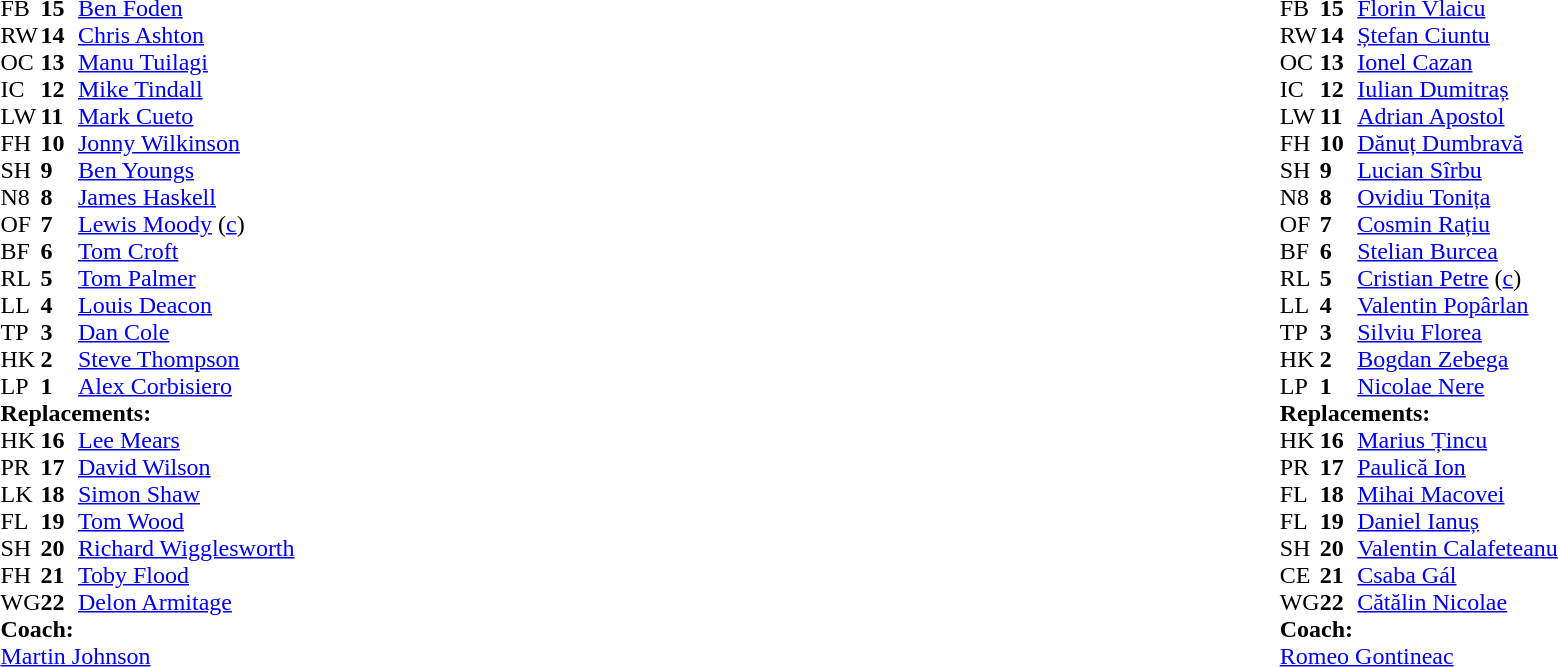<table width="100%">
<tr>
<td style="vertical-align:top" width="50%"><br><table cellspacing="0" cellpadding="0">
<tr>
<th width="25"></th>
<th width="25"></th>
</tr>
<tr>
<td>FB</td>
<td><strong>15</strong></td>
<td><a href='#'>Ben Foden</a></td>
<td></td>
<td></td>
</tr>
<tr>
<td>RW</td>
<td><strong>14</strong></td>
<td><a href='#'>Chris Ashton</a></td>
</tr>
<tr>
<td>OC</td>
<td><strong>13</strong></td>
<td><a href='#'>Manu Tuilagi</a></td>
</tr>
<tr>
<td>IC</td>
<td><strong>12</strong></td>
<td><a href='#'>Mike Tindall</a></td>
</tr>
<tr>
<td>LW</td>
<td><strong>11</strong></td>
<td><a href='#'>Mark Cueto</a></td>
</tr>
<tr>
<td>FH</td>
<td><strong>10</strong></td>
<td><a href='#'>Jonny Wilkinson</a></td>
<td></td>
<td></td>
</tr>
<tr>
<td>SH</td>
<td><strong>9</strong></td>
<td><a href='#'>Ben Youngs</a></td>
<td></td>
<td></td>
</tr>
<tr>
<td>N8</td>
<td><strong>8</strong></td>
<td><a href='#'>James Haskell</a></td>
</tr>
<tr>
<td>OF</td>
<td><strong>7</strong></td>
<td><a href='#'>Lewis Moody</a> (<a href='#'>c</a>)</td>
<td></td>
<td></td>
</tr>
<tr>
<td>BF</td>
<td><strong>6</strong></td>
<td><a href='#'>Tom Croft</a></td>
</tr>
<tr>
<td>RL</td>
<td><strong>5</strong></td>
<td><a href='#'>Tom Palmer</a></td>
</tr>
<tr>
<td>LL</td>
<td><strong>4</strong></td>
<td><a href='#'>Louis Deacon</a></td>
<td></td>
<td></td>
</tr>
<tr>
<td>TP</td>
<td><strong>3</strong></td>
<td><a href='#'>Dan Cole</a></td>
<td></td>
<td></td>
<td></td>
</tr>
<tr>
<td>HK</td>
<td><strong>2</strong></td>
<td><a href='#'>Steve Thompson</a></td>
<td></td>
<td></td>
</tr>
<tr>
<td>LP</td>
<td><strong>1</strong></td>
<td><a href='#'>Alex Corbisiero</a></td>
<td></td>
<td></td>
<td></td>
</tr>
<tr>
<td colspan=3><strong>Replacements:</strong></td>
</tr>
<tr>
<td>HK</td>
<td><strong>16</strong></td>
<td><a href='#'>Lee Mears</a></td>
<td></td>
<td></td>
</tr>
<tr>
<td>PR</td>
<td><strong>17</strong></td>
<td><a href='#'>David Wilson</a></td>
<td></td>
<td></td>
</tr>
<tr>
<td>LK</td>
<td><strong>18</strong></td>
<td><a href='#'>Simon Shaw</a></td>
<td></td>
<td></td>
</tr>
<tr>
<td>FL</td>
<td><strong>19</strong></td>
<td><a href='#'>Tom Wood</a></td>
<td></td>
<td></td>
</tr>
<tr>
<td>SH</td>
<td><strong>20</strong></td>
<td><a href='#'>Richard Wigglesworth</a></td>
<td></td>
<td></td>
</tr>
<tr>
<td>FH</td>
<td><strong>21</strong></td>
<td><a href='#'>Toby Flood</a></td>
<td></td>
<td></td>
</tr>
<tr>
<td>WG</td>
<td><strong>22</strong></td>
<td><a href='#'>Delon Armitage</a></td>
<td></td>
<td></td>
</tr>
<tr>
<td colspan=3><strong>Coach:</strong></td>
</tr>
<tr>
<td colspan="4"><a href='#'>Martin Johnson</a></td>
</tr>
</table>
</td>
<td style="vertical-align:top"></td>
<td style="vertical-align:top" width="50%"><br><table cellspacing="0" cellpadding="0" align="center">
<tr>
<th width="25"></th>
<th width="25"></th>
</tr>
<tr>
<td>FB</td>
<td><strong>15</strong></td>
<td><a href='#'>Florin Vlaicu</a></td>
<td></td>
<td></td>
</tr>
<tr>
<td>RW</td>
<td><strong>14</strong></td>
<td><a href='#'>Ștefan Ciuntu</a></td>
</tr>
<tr>
<td>OC</td>
<td><strong>13</strong></td>
<td><a href='#'>Ionel Cazan</a></td>
<td></td>
<td></td>
</tr>
<tr>
<td>IC</td>
<td><strong>12</strong></td>
<td><a href='#'>Iulian Dumitraș</a></td>
</tr>
<tr>
<td>LW</td>
<td><strong>11</strong></td>
<td><a href='#'>Adrian Apostol</a></td>
</tr>
<tr>
<td>FH</td>
<td><strong>10</strong></td>
<td><a href='#'>Dănuț Dumbravă</a></td>
</tr>
<tr>
<td>SH</td>
<td><strong>9</strong></td>
<td><a href='#'>Lucian Sîrbu</a></td>
<td></td>
<td></td>
</tr>
<tr>
<td>N8</td>
<td><strong>8</strong></td>
<td><a href='#'>Ovidiu Tonița</a></td>
</tr>
<tr>
<td>OF</td>
<td><strong>7</strong></td>
<td><a href='#'>Cosmin Rațiu</a></td>
<td></td>
<td></td>
</tr>
<tr>
<td>BF</td>
<td><strong>6</strong></td>
<td><a href='#'>Stelian Burcea</a></td>
</tr>
<tr>
<td>RL</td>
<td><strong>5</strong></td>
<td><a href='#'>Cristian Petre</a> (<a href='#'>c</a>)</td>
<td></td>
<td></td>
</tr>
<tr>
<td>LL</td>
<td><strong>4</strong></td>
<td><a href='#'>Valentin Popârlan</a></td>
</tr>
<tr>
<td>TP</td>
<td><strong>3</strong></td>
<td><a href='#'>Silviu Florea</a></td>
<td></td>
<td></td>
</tr>
<tr>
<td>HK</td>
<td><strong>2</strong></td>
<td><a href='#'>Bogdan Zebega</a></td>
<td></td>
<td></td>
</tr>
<tr>
<td>LP</td>
<td><strong>1</strong></td>
<td><a href='#'>Nicolae Nere</a></td>
</tr>
<tr>
<td colspan=3><strong>Replacements:</strong></td>
</tr>
<tr>
<td>HK</td>
<td><strong>16</strong></td>
<td><a href='#'>Marius Țincu</a></td>
<td></td>
<td></td>
</tr>
<tr>
<td>PR</td>
<td><strong>17</strong></td>
<td><a href='#'>Paulică Ion</a></td>
<td></td>
<td></td>
</tr>
<tr>
<td>FL</td>
<td><strong>18</strong></td>
<td><a href='#'>Mihai Macovei</a></td>
<td></td>
<td></td>
</tr>
<tr>
<td>FL</td>
<td><strong>19</strong></td>
<td><a href='#'>Daniel Ianuș</a></td>
<td></td>
<td></td>
</tr>
<tr>
<td>SH</td>
<td><strong>20</strong></td>
<td><a href='#'>Valentin Calafeteanu</a></td>
<td></td>
<td></td>
</tr>
<tr>
<td>CE</td>
<td><strong>21</strong></td>
<td><a href='#'>Csaba Gál</a></td>
<td></td>
<td></td>
</tr>
<tr>
<td>WG</td>
<td><strong>22</strong></td>
<td><a href='#'>Cătălin Nicolae</a></td>
<td></td>
<td></td>
</tr>
<tr>
<td colspan=3><strong>Coach:</strong></td>
</tr>
<tr>
<td colspan="4"><a href='#'>Romeo Gontineac</a></td>
</tr>
</table>
</td>
</tr>
</table>
